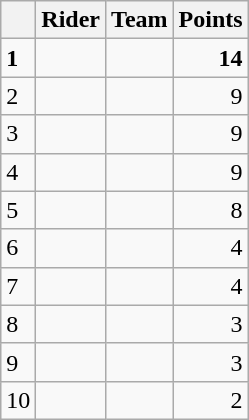<table class="wikitable">
<tr>
<th></th>
<th>Rider</th>
<th>Team</th>
<th>Points</th>
</tr>
<tr>
<td><strong>1</strong></td>
<td><strong></strong></td>
<td><strong></strong></td>
<td align=right><strong>14</strong></td>
</tr>
<tr>
<td>2</td>
<td></td>
<td></td>
<td align=right>9</td>
</tr>
<tr>
<td>3</td>
<td></td>
<td></td>
<td align=right>9</td>
</tr>
<tr>
<td>4</td>
<td></td>
<td></td>
<td align=right>9</td>
</tr>
<tr>
<td>5</td>
<td></td>
<td></td>
<td align=right>8</td>
</tr>
<tr>
<td>6</td>
<td></td>
<td></td>
<td align=right>4</td>
</tr>
<tr>
<td>7</td>
<td></td>
<td></td>
<td align=right>4</td>
</tr>
<tr>
<td>8</td>
<td></td>
<td></td>
<td align=right>3</td>
</tr>
<tr>
<td>9</td>
<td></td>
<td></td>
<td align=right>3</td>
</tr>
<tr>
<td>10</td>
<td></td>
<td></td>
<td align=right>2</td>
</tr>
</table>
